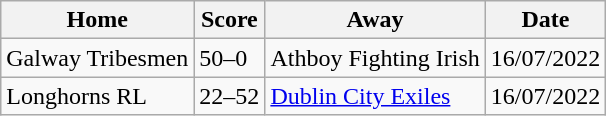<table class="wikitable">
<tr>
<th>Home</th>
<th>Score</th>
<th>Away</th>
<th>Date</th>
</tr>
<tr>
<td> Galway Tribesmen</td>
<td>50–0</td>
<td> Athboy Fighting Irish</td>
<td>16/07/2022</td>
</tr>
<tr>
<td> Longhorns RL</td>
<td>22–52</td>
<td> <a href='#'>Dublin City Exiles</a></td>
<td>16/07/2022</td>
</tr>
</table>
